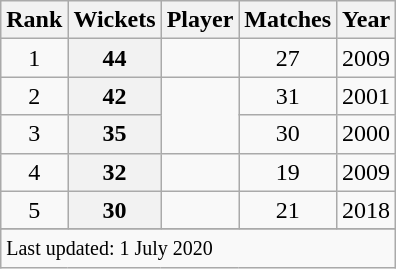<table class="wikitable plainrowheaders sortable">
<tr>
<th scope=col>Rank</th>
<th scope=col>Wickets</th>
<th scope=col>Player</th>
<th scope=col>Matches</th>
<th scope=col>Year</th>
</tr>
<tr>
<td style="text-align:center">1</td>
<th scope=row style=text-align:center;>44</th>
<td></td>
<td style="text-align:center">27</td>
<td>2009</td>
</tr>
<tr>
<td style="text-align:center">2</td>
<th scope=row style=text-align:center;>42</th>
<td rowspan=2></td>
<td style="text-align:center">31</td>
<td>2001</td>
</tr>
<tr>
<td style="text-align:center">3</td>
<th scope=row style=text-align:center;>35</th>
<td style="text-align:center">30</td>
<td>2000</td>
</tr>
<tr>
<td style="text-align:center">4</td>
<th scope=row style=text-align:center;>32</th>
<td></td>
<td style="text-align:center">19</td>
<td>2009</td>
</tr>
<tr>
<td style="text-align:center">5</td>
<th scope=row style=text-align:center;>30</th>
<td></td>
<td style="text-align:center">21</td>
<td>2018</td>
</tr>
<tr>
</tr>
<tr class=sortbottom>
<td colspan=5><small>Last updated: 1 July 2020</small></td>
</tr>
</table>
